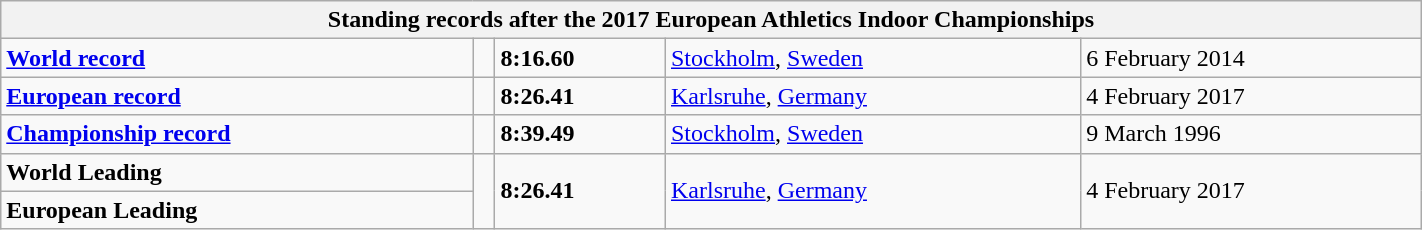<table class="wikitable" width=75%>
<tr>
<th colspan="5">Standing records after the 2017 European Athletics Indoor Championships</th>
</tr>
<tr>
<td><strong><a href='#'>World record</a></strong></td>
<td></td>
<td><strong>8:16.60</strong></td>
<td><a href='#'>Stockholm</a>, <a href='#'>Sweden</a></td>
<td>6 February 2014</td>
</tr>
<tr>
<td><strong><a href='#'>European record</a></strong></td>
<td></td>
<td><strong>8:26.41</strong></td>
<td><a href='#'>Karlsruhe</a>, <a href='#'>Germany</a></td>
<td>4 February 2017</td>
</tr>
<tr>
<td><strong><a href='#'>Championship record</a></strong></td>
<td></td>
<td><strong>8:39.49</strong></td>
<td><a href='#'>Stockholm</a>, <a href='#'>Sweden</a></td>
<td>9 March 1996</td>
</tr>
<tr>
<td><strong>World Leading</strong></td>
<td rowspan=2></td>
<td rowspan=2><strong>8:26.41</strong></td>
<td rowspan=2><a href='#'>Karlsruhe</a>, <a href='#'>Germany</a></td>
<td rowspan=2>4 February 2017</td>
</tr>
<tr>
<td><strong>European Leading</strong></td>
</tr>
</table>
